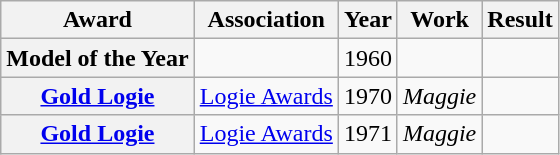<table class="wikitable sortable plainrowheaders">
<tr>
<th scope="col">Award</th>
<th scope="col">Association</th>
<th scope="col">Year</th>
<th scope="col">Work</th>
<th scope="col">Result</th>
</tr>
<tr>
<th scope="row">Model of the Year</th>
<td></td>
<td>1960</td>
<td></td>
<td></td>
</tr>
<tr>
<th scope="row"><a href='#'>Gold Logie</a></th>
<td><a href='#'>Logie Awards</a></td>
<td>1970</td>
<td><em>Maggie</em></td>
<td></td>
</tr>
<tr>
<th scope="row"><a href='#'>Gold Logie</a></th>
<td><a href='#'>Logie Awards</a></td>
<td>1971</td>
<td><em>Maggie</em></td>
<td></td>
</tr>
</table>
